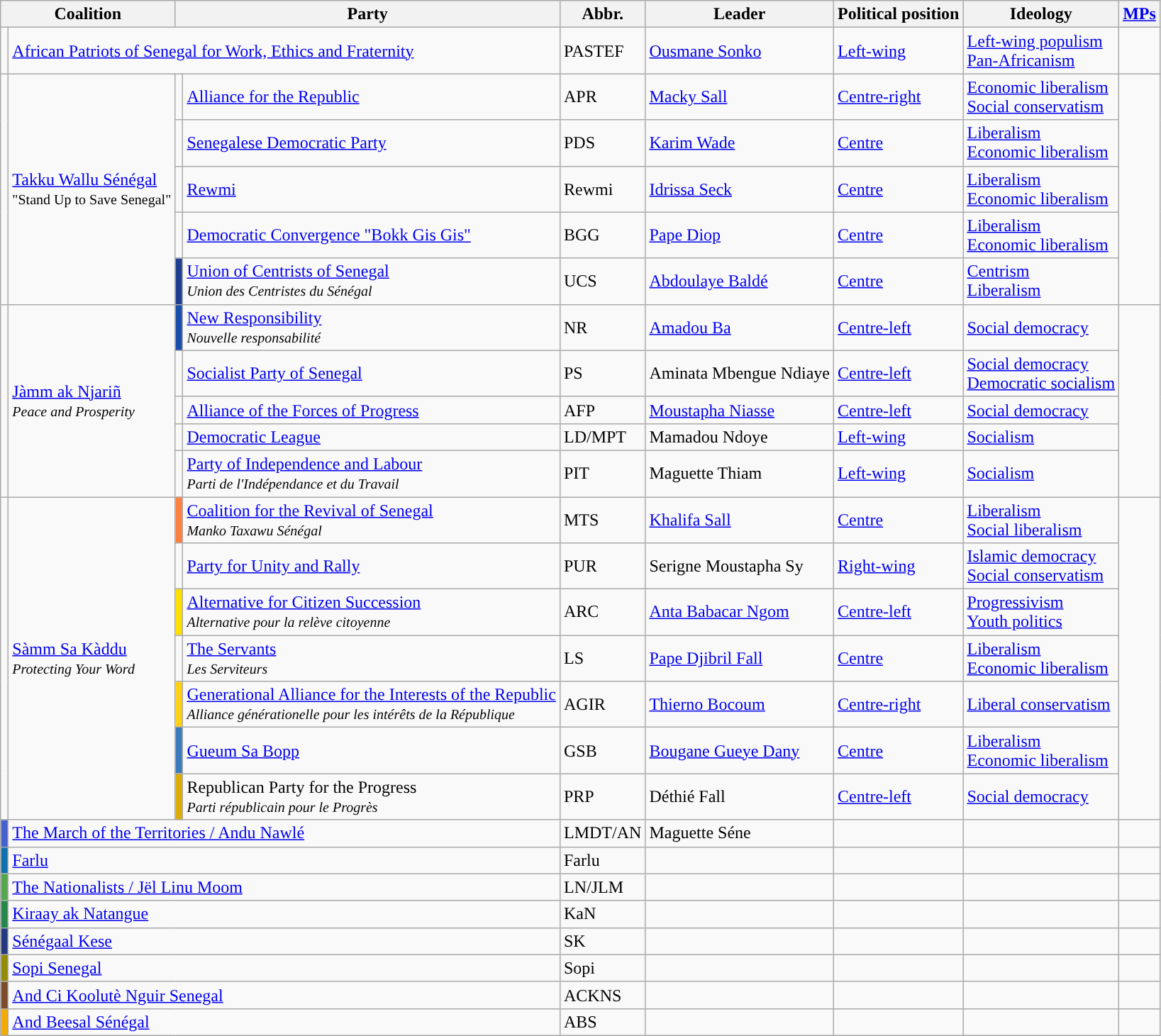<table class="wikitable">
<tr>
<th colspan=2>Coalition</th>
<th colspan=2>Party</th>
<th>Abbr.</th>
<th>Leader</th>
<th>Political position</th>
<th>Ideology</th>
<th><a href='#'>MPs</a></th>
</tr>
<tr>
<td bgcolor=></td>
<td colspan=3><a href='#'>African Patriots of Senegal for Work, Ethics and Fraternity</a><small><br></small></td>
<td>PASTEF</td>
<td><a href='#'>Ousmane Sonko</a></td>
<td><a href='#'>Left-wing</a></td>
<td><a href='#'>Left-wing populism</a><br><a href='#'>Pan-Africanism</a></td>
<td></td>
</tr>
<tr>
<td rowspan=5 bgcolor=></td>
<td rowspan=5><a href='#'>Takku Wallu Sénégal</a><br><small>"Stand Up to Save Senegal"</small></td>
<td bgcolor=></td>
<td><a href='#'>Alliance for the Republic</a><small><br></small></td>
<td>APR</td>
<td><a href='#'>Macky Sall</a></td>
<td><a href='#'>Centre-right</a></td>
<td><a href='#'>Economic liberalism</a><br><a href='#'>Social conservatism</a></td>
<td rowspan=5></td>
</tr>
<tr>
<td bgcolor=></td>
<td><a href='#'>Senegalese Democratic Party</a><small><br></small></td>
<td>PDS</td>
<td><a href='#'>Karim Wade</a></td>
<td><a href='#'>Centre</a></td>
<td><a href='#'>Liberalism</a><br><a href='#'>Economic liberalism</a></td>
</tr>
<tr>
<td bgcolor=></td>
<td><a href='#'>Rewmi</a><small><br></small></td>
<td>Rewmi</td>
<td><a href='#'>Idrissa Seck</a></td>
<td><a href='#'>Centre</a></td>
<td><a href='#'>Liberalism</a><br><a href='#'>Economic liberalism</a></td>
</tr>
<tr>
<td bgcolor=></td>
<td><a href='#'>Democratic Convergence "Bokk Gis Gis"</a><br><small></small></td>
<td>BGG</td>
<td><a href='#'>Pape Diop</a></td>
<td><a href='#'>Centre</a></td>
<td><a href='#'>Liberalism</a><br><a href='#'>Economic liberalism</a></td>
</tr>
<tr>
<td bgcolor=#1F3E90></td>
<td><a href='#'>Union of Centrists of Senegal</a><br><small><em>Union des Centristes du Sénégal</em></small></td>
<td>UCS</td>
<td><a href='#'>Abdoulaye Baldé</a></td>
<td><a href='#'>Centre</a></td>
<td><a href='#'>Centrism</a><br><a href='#'>Liberalism</a></td>
</tr>
<tr>
<td rowspan=5 bgcolor=></td>
<td rowspan=5><a href='#'>Jàmm ak Njariñ</a><br><small><em>Peace and Prosperity</em></small></td>
<td bgcolor=#184DAB></td>
<td><a href='#'>New Responsibility</a><br><small><em>Nouvelle responsabilité</em></small></td>
<td>NR</td>
<td><a href='#'>Amadou Ba</a></td>
<td><a href='#'>Centre-left</a></td>
<td><a href='#'>Social democracy</a></td>
<td rowspan=5></td>
</tr>
<tr>
<td bgcolor=></td>
<td><a href='#'>Socialist Party of Senegal</a><small><br></small></td>
<td>PS</td>
<td>Aminata Mbengue Ndiaye</td>
<td><a href='#'>Centre-left</a></td>
<td><a href='#'>Social democracy</a><br><a href='#'>Democratic socialism</a></td>
</tr>
<tr>
<td bgcolor=></td>
<td><a href='#'>Alliance of the Forces of Progress</a><small><br></small></td>
<td>AFP</td>
<td><a href='#'>Moustapha Niasse</a></td>
<td><a href='#'>Centre-left</a></td>
<td><a href='#'>Social democracy</a></td>
</tr>
<tr>
<td bgcolor=></td>
<td><a href='#'>Democratic League</a><small><br></small></td>
<td>LD/MPT</td>
<td>Mamadou Ndoye</td>
<td><a href='#'>Left-wing</a></td>
<td><a href='#'>Socialism</a></td>
</tr>
<tr>
<td bgcolor=></td>
<td><a href='#'>Party of Independence and Labour</a><br><small><em>Parti de l'Indépendance et du Travail</em></small></td>
<td>PIT</td>
<td>Maguette Thiam</td>
<td><a href='#'>Left-wing</a></td>
<td><a href='#'>Socialism</a></td>
</tr>
<tr>
<td rowspan=7 bgcolor=></td>
<td rowspan=7><a href='#'>Sàmm Sa Kàddu</a><br><small><em>Protecting Your Word</em></small></td>
<td bgcolor=#FF8040></td>
<td><a href='#'>Coalition for the Revival of Senegal</a><br><small><em>Manko Taxawu Sénégal</em></small></td>
<td>MTS</td>
<td><a href='#'>Khalifa Sall</a></td>
<td><a href='#'>Centre</a></td>
<td><a href='#'>Liberalism</a><br><a href='#'>Social liberalism</a></td>
<td rowspan=7></td>
</tr>
<tr>
<td bgcolor=></td>
<td><a href='#'>Party for Unity and Rally</a><small><br></small></td>
<td>PUR</td>
<td>Serigne Moustapha Sy</td>
<td><a href='#'>Right-wing</a></td>
<td><a href='#'>Islamic democracy</a><br><a href='#'>Social conservatism</a></td>
</tr>
<tr>
<td bgcolor=#FEDF00></td>
<td><a href='#'>Alternative for Citizen Succession</a><br><small><em>Alternative pour la relève citoyenne</em></small></td>
<td>ARC</td>
<td><a href='#'>Anta Babacar Ngom</a></td>
<td><a href='#'>Centre-left</a></td>
<td><a href='#'>Progressivism</a><br><a href='#'>Youth politics</a></td>
</tr>
<tr>
<td></td>
<td><a href='#'>The Servants</a><br><small><em>Les Serviteurs</em></small></td>
<td>LS</td>
<td><a href='#'>Pape Djibril Fall</a></td>
<td><a href='#'>Centre</a></td>
<td><a href='#'>Liberalism</a><br><a href='#'>Economic liberalism</a></td>
</tr>
<tr>
<td bgcolor="#FFD116"></td>
<td><a href='#'>Generational Alliance for the Interests of the Republic</a><br><small><em>Alliance générationelle pour les intérêts de la République</em></small></td>
<td>AGIR</td>
<td><a href='#'>Thierno Bocoum</a></td>
<td><a href='#'>Centre-right</a></td>
<td><a href='#'>Liberal conservatism</a></td>
</tr>
<tr>
<td bgcolor="#3A7ABD"></td>
<td><a href='#'>Gueum Sa Bopp</a></td>
<td>GSB</td>
<td><a href='#'>Bougane Gueye Dany</a></td>
<td><a href='#'>Centre</a></td>
<td><a href='#'>Liberalism</a><br><a href='#'>Economic liberalism</a></td>
</tr>
<tr>
<td bgcolor=#dbac08></td>
<td>Republican Party for the Progress<br><small><em>Parti républicain pour le Progrès</em></small></td>
<td>PRP</td>
<td>Déthié Fall</td>
<td><a href='#'>Centre-left</a></td>
<td><a href='#'>Social democracy</a></td>
</tr>
<tr>
<td bgcolor=#4361cf></td>
<td colspan=3><a href='#'>The March of the Territories / Andu Nawlé</a></td>
<td>LMDT/AN</td>
<td>Maguette Séne</td>
<td></td>
<td></td>
<td></td>
</tr>
<tr>
<td bgcolor=#0d71af></td>
<td colspan=3><a href='#'>Farlu</a></td>
<td>Farlu</td>
<td></td>
<td></td>
<td></td>
<td></td>
</tr>
<tr>
<td bgcolor=#54a74d></td>
<td colspan=3><a href='#'>The Nationalists / Jël Linu Moom</a></td>
<td>LN/JLM</td>
<td></td>
<td></td>
<td></td>
<td></td>
</tr>
<tr>
<td bgcolor=#238849></td>
<td colspan=3><a href='#'>Kiraay ak Natangue</a></td>
<td>KaN</td>
<td></td>
<td></td>
<td></td>
<td></td>
</tr>
<tr>
<td bgcolor=#233a80></td>
<td colspan=3><a href='#'>Sénégaal Kese</a></td>
<td>SK</td>
<td></td>
<td></td>
<td></td>
<td></td>
</tr>
<tr>
<td bgcolor=#938b05></td>
<td colspan=3><a href='#'>Sopi Senegal</a></td>
<td>Sopi</td>
<td></td>
<td></td>
<td></td>
<td></td>
</tr>
<tr>
<td bgcolor=#7d4b2a></td>
<td colspan=3><a href='#'>And Ci Koolutè Nguir Senegal</a></td>
<td>ACKNS</td>
<td></td>
<td></td>
<td></td>
<td></td>
</tr>
<tr>
<td bgcolor=#f4a900></td>
<td colspan=3><a href='#'>And Beesal Sénégal</a></td>
<td>ABS</td>
<td></td>
<td></td>
<td></td>
<td></td>
</tr>
</table>
